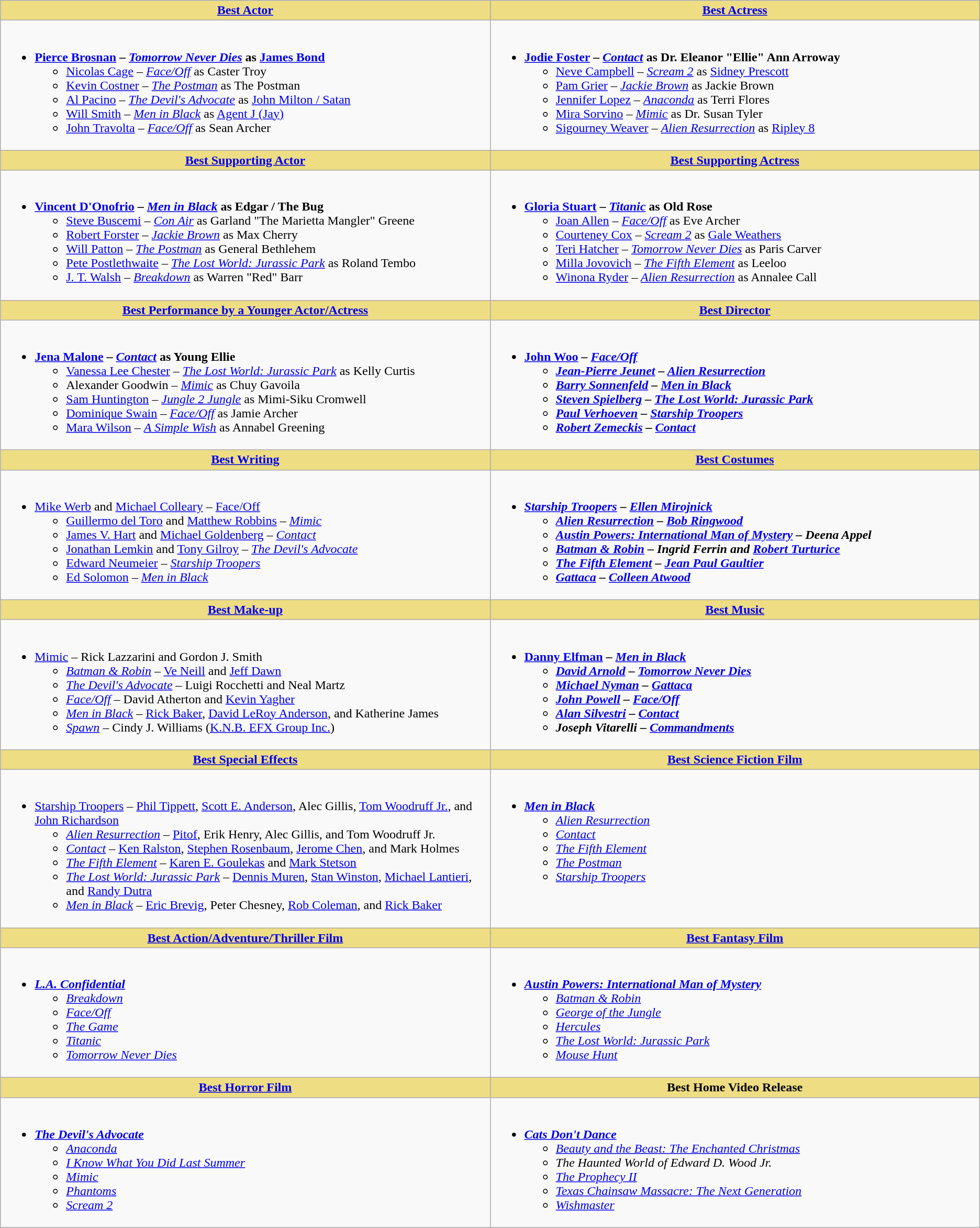<table class=wikitable>
<tr>
<th style="background:#EEDD82; width:50%"><a href='#'>Best Actor</a></th>
<th style="background:#EEDD82; width:50%"><a href='#'>Best Actress</a></th>
</tr>
<tr>
<td valign="top"><br><ul><li><strong><a href='#'>Pierce Brosnan</a> – <em><a href='#'>Tomorrow Never Dies</a></em> as <a href='#'>James Bond</a></strong><ul><li><a href='#'>Nicolas Cage</a> – <em><a href='#'>Face/Off</a></em> as Caster Troy</li><li><a href='#'>Kevin Costner</a> – <em><a href='#'>The Postman</a></em> as The Postman</li><li><a href='#'>Al Pacino</a> – <em><a href='#'>The Devil's Advocate</a></em> as <a href='#'>John Milton / Satan</a></li><li><a href='#'>Will Smith</a> – <em><a href='#'>Men in Black</a></em> as <a href='#'>Agent J (Jay)</a></li><li><a href='#'>John Travolta</a> – <em><a href='#'>Face/Off</a></em> as Sean Archer</li></ul></li></ul></td>
<td valign="top"><br><ul><li><strong><a href='#'>Jodie Foster</a> – <em><a href='#'>Contact</a></em> as Dr. Eleanor "Ellie" Ann Arroway</strong><ul><li><a href='#'>Neve Campbell</a> – <em><a href='#'>Scream 2</a></em> as <a href='#'>Sidney Prescott</a></li><li><a href='#'>Pam Grier</a> – <em><a href='#'>Jackie Brown</a></em> as Jackie Brown</li><li><a href='#'>Jennifer Lopez</a> – <em><a href='#'>Anaconda</a></em> as Terri Flores</li><li><a href='#'>Mira Sorvino</a> – <em><a href='#'>Mimic</a></em> as Dr. Susan Tyler</li><li><a href='#'>Sigourney Weaver</a> – <em><a href='#'>Alien Resurrection</a></em> as <a href='#'>Ripley 8</a></li></ul></li></ul></td>
</tr>
<tr>
<th style="background:#EEDD82; width:50%"><a href='#'>Best Supporting Actor</a></th>
<th style="background:#EEDD82; width:50%"><a href='#'>Best Supporting Actress</a></th>
</tr>
<tr>
<td valign="top"><br><ul><li><strong><a href='#'>Vincent D'Onofrio</a> – <em><a href='#'>Men in Black</a></em> as Edgar / The Bug</strong><ul><li><a href='#'>Steve Buscemi</a> – <em><a href='#'>Con Air</a></em> as Garland "The Marietta Mangler" Greene</li><li><a href='#'>Robert Forster</a> – <em><a href='#'>Jackie Brown</a></em> as Max Cherry</li><li><a href='#'>Will Patton</a> – <em><a href='#'>The Postman</a></em> as General Bethlehem</li><li><a href='#'>Pete Postlethwaite</a> – <em><a href='#'>The Lost World: Jurassic Park</a></em> as Roland Tembo</li><li><a href='#'>J. T. Walsh</a> – <em><a href='#'>Breakdown</a></em> as Warren "Red" Barr</li></ul></li></ul></td>
<td valign="top"><br><ul><li><strong><a href='#'>Gloria Stuart</a> – <em><a href='#'>Titanic</a></em> as Old Rose</strong><ul><li><a href='#'>Joan Allen</a><em> – <a href='#'>Face/Off</a></em> as Eve Archer</li><li><a href='#'>Courteney Cox</a> – <em><a href='#'>Scream 2</a></em> as <a href='#'>Gale Weathers</a></li><li><a href='#'>Teri Hatcher</a> – <em><a href='#'>Tomorrow Never Dies</a></em> as Paris Carver</li><li><a href='#'>Milla Jovovich</a><em> – <a href='#'>The Fifth Element</a></em> as Leeloo</li><li><a href='#'>Winona Ryder</a><em> – <a href='#'>Alien Resurrection</a></em> as Annalee Call</li></ul></li></ul></td>
</tr>
<tr>
<th style="background:#EEDD82; width:50%"><a href='#'>Best Performance by a Younger Actor/Actress</a></th>
<th style="background:#EEDD82; width:50%"><a href='#'>Best Director</a></th>
</tr>
<tr>
<td valign="top"><br><ul><li><strong><a href='#'>Jena Malone</a> – <em><a href='#'>Contact</a></em> as Young Ellie</strong><ul><li><a href='#'>Vanessa Lee Chester</a> – <em><a href='#'>The Lost World: Jurassic Park</a></em> as Kelly Curtis</li><li>Alexander Goodwin – <em><a href='#'>Mimic</a></em> as Chuy Gavoila</li><li><a href='#'>Sam Huntington</a> – <em><a href='#'>Jungle 2 Jungle</a></em> as Mimi-Siku Cromwell</li><li><a href='#'>Dominique Swain</a><em> – <a href='#'>Face/Off</a></em> as Jamie Archer</li><li><a href='#'>Mara Wilson</a> – <em><a href='#'>A Simple Wish</a></em> as Annabel Greening</li></ul></li></ul></td>
<td valign="top"><br><ul><li><strong><a href='#'>John Woo</a><em> – <a href='#'>Face/Off</a><strong><em><ul><li><a href='#'>Jean-Pierre Jeunet</a> – </em><a href='#'>Alien Resurrection</a><em></li><li><a href='#'>Barry Sonnenfeld</a> – </em><a href='#'>Men in Black</a><em></li><li><a href='#'>Steven Spielberg</a> – </em><a href='#'>The Lost World: Jurassic Park</a><em></li><li><a href='#'>Paul Verhoeven</a></em> – <a href='#'>Starship Troopers</a><em></li><li><a href='#'>Robert Zemeckis</a> – </em><a href='#'>Contact</a><em></li></ul></li></ul></td>
</tr>
<tr>
<th style="background:#EEDD82; width:50%"><a href='#'>Best Writing</a></th>
<th style="background:#EEDD82; width:50%"><a href='#'>Best Costumes</a></th>
</tr>
<tr>
<td valign="top"><br><ul><li></strong><a href='#'>Mike Werb</a> and <a href='#'>Michael Colleary</a> – </em><a href='#'>Face/Off</a></em></strong><ul><li><a href='#'>Guillermo del Toro</a> and <a href='#'>Matthew Robbins</a> – <em><a href='#'>Mimic</a></em></li><li><a href='#'>James V. Hart</a> and <a href='#'>Michael Goldenberg</a> – <em><a href='#'>Contact</a></em></li><li><a href='#'>Jonathan Lemkin</a> and <a href='#'>Tony Gilroy</a> – <em><a href='#'>The Devil's Advocate</a></em></li><li><a href='#'>Edward Neumeier</a> – <em><a href='#'>Starship Troopers</a></em></li><li><a href='#'>Ed Solomon</a> – <em><a href='#'>Men in Black</a></em></li></ul></li></ul></td>
<td valign="top"><br><ul><li><strong><em><a href='#'>Starship Troopers</a><em> – <a href='#'>Ellen Mirojnick</a><strong><ul><li></em><a href='#'>Alien Resurrection</a><em> – <a href='#'>Bob Ringwood</a></li><li></em><a href='#'>Austin Powers: International Man of Mystery</a><em> – Deena Appel</li><li></em><a href='#'>Batman & Robin</a><em> – Ingrid Ferrin and <a href='#'>Robert Turturice</a></li><li></em><a href='#'>The Fifth Element</a><em> – <a href='#'>Jean Paul Gaultier</a></li><li></em><a href='#'>Gattaca</a><em> – <a href='#'>Colleen Atwood</a></li></ul></li></ul></td>
</tr>
<tr>
<th style="background:#EEDD82; width:50%"><a href='#'>Best Make-up</a></th>
<th style="background:#EEDD82; width:50%"><a href='#'>Best Music</a></th>
</tr>
<tr>
<td valign="top"><br><ul><li></em></strong><a href='#'>Mimic</a></em> – Rick Lazzarini and Gordon J. Smith</strong><ul><li><em><a href='#'>Batman & Robin</a></em> – <a href='#'>Ve Neill</a> and <a href='#'>Jeff Dawn</a></li><li><em><a href='#'>The Devil's Advocate</a></em> – Luigi Rocchetti and Neal Martz</li><li><em><a href='#'>Face/Off</a></em> – David Atherton and <a href='#'>Kevin Yagher</a></li><li><em><a href='#'>Men in Black</a></em> – <a href='#'>Rick Baker</a>, <a href='#'>David LeRoy Anderson</a>, and Katherine James</li><li><em><a href='#'>Spawn</a></em> – Cindy J. Williams (<a href='#'>K.N.B. EFX Group Inc.</a>)</li></ul></li></ul></td>
<td valign="top"><br><ul><li><strong><a href='#'>Danny Elfman</a> – <em><a href='#'>Men in Black</a><strong><em><ul><li><a href='#'>David Arnold</a> – </em><a href='#'>Tomorrow Never Dies</a><em></li><li><a href='#'>Michael Nyman</a> – </em><a href='#'>Gattaca</a><em></li><li><a href='#'>John Powell</a> – </em><a href='#'>Face/Off</a><em></li><li><a href='#'>Alan Silvestri</a> – </em><a href='#'>Contact</a><em></li><li>Joseph Vitarelli</em> – <a href='#'>Commandments</a><em></li></ul></li></ul></td>
</tr>
<tr>
<th style="background:#EEDD82; width:50%"><a href='#'>Best Special Effects</a></th>
<th style="background:#EEDD82; width:50%"><a href='#'>Best Science Fiction Film</a></th>
</tr>
<tr>
<td valign="top"><br><ul><li></em></strong><a href='#'>Starship Troopers</a></em> – <a href='#'>Phil Tippett</a>, <a href='#'>Scott E. Anderson</a>, Alec Gillis, <a href='#'>Tom Woodruff Jr.</a>, and <a href='#'>John Richardson</a></strong><ul><li><em><a href='#'>Alien Resurrection</a></em> – <a href='#'>Pitof</a>, Erik Henry, Alec Gillis, and Tom Woodruff Jr.</li><li><em><a href='#'>Contact</a></em> – <a href='#'>Ken Ralston</a>, <a href='#'>Stephen Rosenbaum</a>, <a href='#'>Jerome Chen</a>, and Mark Holmes</li><li><em><a href='#'>The Fifth Element</a></em> – <a href='#'>Karen E. Goulekas</a> and <a href='#'>Mark Stetson</a></li><li><em><a href='#'>The Lost World: Jurassic Park</a></em> – <a href='#'>Dennis Muren</a>, <a href='#'>Stan Winston</a>, <a href='#'>Michael Lantieri</a>, and <a href='#'>Randy Dutra</a></li><li><em><a href='#'>Men in Black</a></em> – <a href='#'>Eric Brevig</a>, Peter Chesney, <a href='#'>Rob Coleman</a>, and <a href='#'>Rick Baker</a></li></ul></li></ul></td>
<td valign="top"><br><ul><li><strong><em><a href='#'>Men in Black</a></em></strong><ul><li><em><a href='#'>Alien Resurrection</a></em></li><li><em><a href='#'>Contact</a></em></li><li><em><a href='#'>The Fifth Element</a></em></li><li><em><a href='#'>The Postman</a></em></li><li><em><a href='#'>Starship Troopers</a></em></li></ul></li></ul></td>
</tr>
<tr>
<th style="background:#EEDD82; width:50%"><a href='#'>Best Action/Adventure/Thriller Film</a></th>
<th style="background:#EEDD82; width:50%"><a href='#'>Best Fantasy Film</a></th>
</tr>
<tr>
<td valign="top"><br><ul><li><strong><em><a href='#'>L.A. Confidential</a></em></strong><ul><li><em><a href='#'>Breakdown</a></em></li><li><em><a href='#'>Face/Off</a></em></li><li><em><a href='#'>The Game</a></em></li><li><em><a href='#'>Titanic</a></em></li><li><em><a href='#'>Tomorrow Never Dies</a></em></li></ul></li></ul></td>
<td valign="top"><br><ul><li><strong><em><a href='#'>Austin Powers: International Man of Mystery</a></em></strong><ul><li><em><a href='#'>Batman & Robin</a></em></li><li><em><a href='#'>George of the Jungle</a></em></li><li><em><a href='#'>Hercules</a></em></li><li><em><a href='#'>The Lost World: Jurassic Park</a></em></li><li><em><a href='#'>Mouse Hunt</a></em></li></ul></li></ul></td>
</tr>
<tr>
<th style="background:#EEDD82; width:50%"><a href='#'>Best Horror Film</a></th>
<th style="background:#EEDD82; width:50%">Best Home Video Release</th>
</tr>
<tr>
<td valign="top"><br><ul><li><strong><em><a href='#'>The Devil's Advocate</a></em></strong><ul><li><em><a href='#'>Anaconda</a></em></li><li><em><a href='#'>I Know What You Did Last Summer</a></em></li><li><em><a href='#'>Mimic</a></em></li><li><em><a href='#'>Phantoms</a></em></li><li><em><a href='#'>Scream 2</a></em></li></ul></li></ul></td>
<td valign="top"><br><ul><li><strong><em><a href='#'>Cats Don't Dance</a></em></strong><ul><li><em><a href='#'>Beauty and the Beast: The Enchanted Christmas</a></em></li><li><em>The Haunted World of Edward D. Wood Jr.</em></li><li><em><a href='#'>The Prophecy II</a></em></li><li><em><a href='#'>Texas Chainsaw Massacre: The Next Generation</a></em></li><li><em><a href='#'>Wishmaster</a></em></li></ul></li></ul></td>
</tr>
</table>
